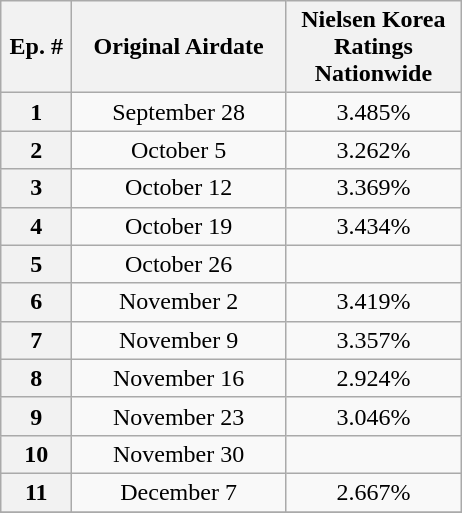<table class=wikitable style=text-align:center>
<tr>
<th style=width:40px;>Ep. #</th>
<th style=width:135px;>Original Airdate</th>
<th width=110>Nielsen Korea Ratings Nationwide</th>
</tr>
<tr>
<th>1</th>
<td>September 28</td>
<td>3.485%</td>
</tr>
<tr>
<th>2</th>
<td>October 5</td>
<td>3.262%</td>
</tr>
<tr>
<th>3</th>
<td>October 12</td>
<td>3.369%</td>
</tr>
<tr>
<th>4</th>
<td>October 19</td>
<td>3.434%</td>
</tr>
<tr>
<th>5</th>
<td>October 26</td>
<td></td>
</tr>
<tr>
<th>6</th>
<td>November 2</td>
<td>3.419%</td>
</tr>
<tr>
<th>7</th>
<td>November 9</td>
<td>3.357%</td>
</tr>
<tr>
<th>8</th>
<td>November 16</td>
<td>2.924%</td>
</tr>
<tr>
<th>9</th>
<td>November 23</td>
<td>3.046%</td>
</tr>
<tr>
<th>10</th>
<td>November 30</td>
<td></td>
</tr>
<tr>
<th>11</th>
<td>December 7</td>
<td>2.667%</td>
</tr>
<tr>
</tr>
</table>
